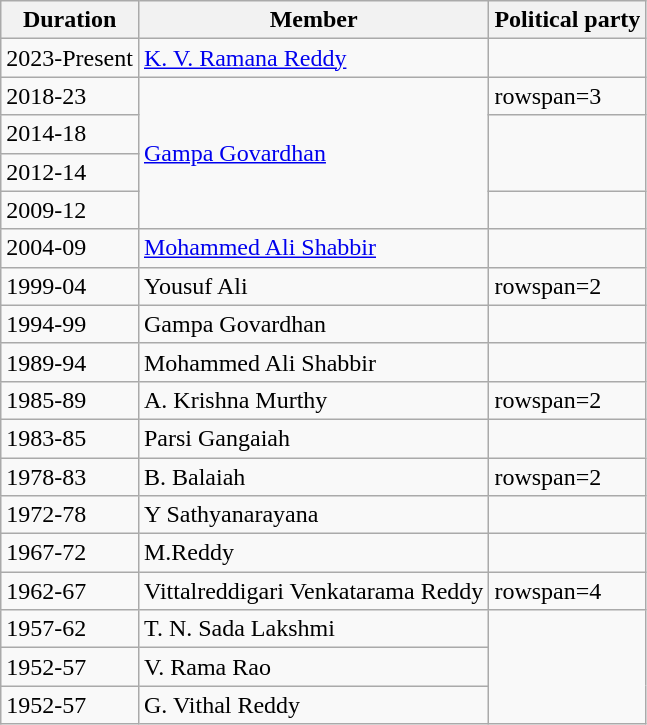<table class="wikitable">
<tr>
<th>Duration</th>
<th>Member</th>
<th colspan="2">Political party</th>
</tr>
<tr>
<td>2023-Present</td>
<td><a href='#'>K. V. Ramana Reddy</a></td>
<td></td>
</tr>
<tr>
<td>2018-23</td>
<td rowspan=4><a href='#'>Gampa Govardhan</a></td>
<td>rowspan=3 </td>
</tr>
<tr>
<td>2014-18</td>
</tr>
<tr>
<td>2012-14</td>
</tr>
<tr>
<td>2009-12</td>
<td></td>
</tr>
<tr>
<td>2004-09</td>
<td><a href='#'>Mohammed Ali Shabbir</a></td>
<td></td>
</tr>
<tr>
<td>1999-04</td>
<td>Yousuf Ali</td>
<td>rowspan=2 </td>
</tr>
<tr>
<td>1994-99</td>
<td>Gampa Govardhan</td>
</tr>
<tr>
<td>1989-94</td>
<td>Mohammed Ali Shabbir</td>
<td></td>
</tr>
<tr>
<td>1985-89</td>
<td>A. Krishna Murthy</td>
<td>rowspan=2 </td>
</tr>
<tr>
<td>1983-85</td>
<td>Parsi Gangaiah</td>
</tr>
<tr>
<td>1978-83</td>
<td>B. Balaiah</td>
<td>rowspan=2 </td>
</tr>
<tr>
<td>1972-78</td>
<td>Y Sathyanarayana</td>
</tr>
<tr>
<td>1967-72</td>
<td>M.Reddy</td>
<td></td>
</tr>
<tr>
<td>1962-67</td>
<td>Vittalreddigari Venkatarama Reddy</td>
<td>rowspan=4 </td>
</tr>
<tr>
<td>1957-62</td>
<td>T. N. Sada Lakshmi</td>
</tr>
<tr>
<td>1952-57</td>
<td>V. Rama Rao</td>
</tr>
<tr>
<td>1952-57</td>
<td>G. Vithal Reddy</td>
</tr>
</table>
